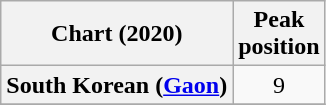<table class="wikitable plainrowheaders" style="text-align:center">
<tr>
<th>Chart (2020)</th>
<th>Peak<br>position</th>
</tr>
<tr>
<th scope="row">South Korean (<a href='#'>Gaon</a>)</th>
<td>9</td>
</tr>
<tr>
</tr>
</table>
